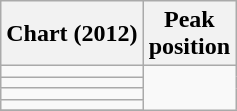<table class="wikitable sortable plainrowheaders">
<tr>
<th>Chart (2012)</th>
<th>Peak<br>position</th>
</tr>
<tr>
<td></td>
</tr>
<tr>
<td></td>
</tr>
<tr>
<td></td>
</tr>
<tr>
<td></td>
</tr>
<tr>
</tr>
</table>
